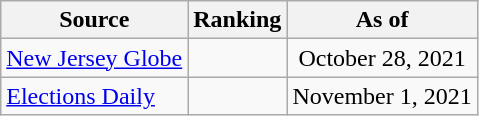<table class="wikitable" style="text-align:center">
<tr>
<th>Source</th>
<th>Ranking</th>
<th>As of</th>
</tr>
<tr>
<td align=left><a href='#'>New Jersey Globe</a></td>
<td></td>
<td>October 28, 2021</td>
</tr>
<tr>
<td align=left><a href='#'>Elections Daily</a></td>
<td></td>
<td>November 1, 2021</td>
</tr>
</table>
